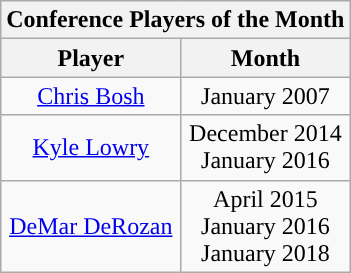<table class="wikitable" style="text-align:center">
<tr>
<th colspan="2">Conference Players of the Month</th>
</tr>
<tr>
<th>Player</th>
<th>Month</th>
</tr>
<tr>
<td><a href='#'>Chris Bosh</a></td>
<td>January 2007</td>
</tr>
<tr>
<td><a href='#'>Kyle Lowry</a></td>
<td>December 2014<br>January 2016</td>
</tr>
<tr>
<td><a href='#'>DeMar DeRozan</a></td>
<td>April 2015<br>January 2016<br>January 2018</td>
</tr>
</table>
